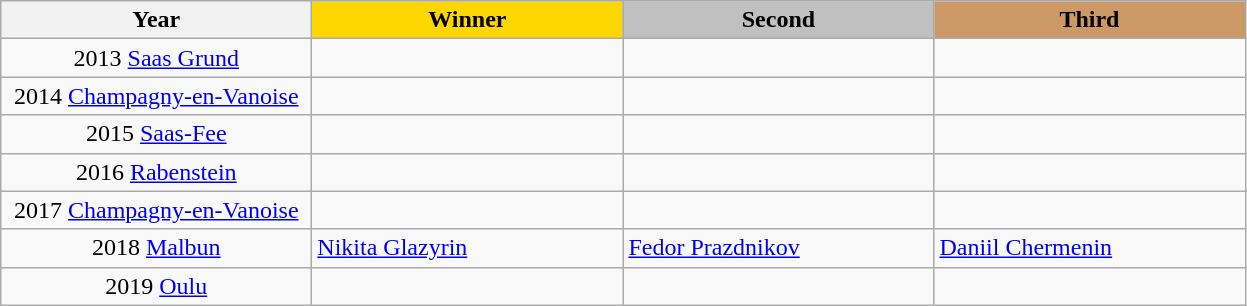<table class="wikitable">
<tr>
<th width = "200">Year</th>
<th width = "200" style="background: gold;">Winner</th>
<th width = "200" style="background: silver;">Second</th>
<th width = "200" style="background: #cc9966;">Third</th>
</tr>
<tr>
<td align="center">2013 <a href='#'>Saas Grund</a></td>
<td></td>
<td></td>
<td></td>
</tr>
<tr>
<td align="center">2014 <a href='#'>Champagny-en-Vanoise</a></td>
<td></td>
<td></td>
<td></td>
</tr>
<tr>
<td align="center">2015 <a href='#'>Saas-Fee</a></td>
<td></td>
<td></td>
<td></td>
</tr>
<tr>
<td align="center">2016 <a href='#'>Rabenstein</a></td>
<td></td>
<td></td>
<td></td>
</tr>
<tr>
<td align="center">2017 <a href='#'>Champagny-en-Vanoise</a></td>
<td></td>
<td></td>
<td></td>
</tr>
<tr>
<td align="center">2018 <a href='#'>Malbun</a></td>
<td> <a href='#'>Nikita Glazyrin</a></td>
<td> <a href='#'>Fedor Prazdnikov</a></td>
<td> <a href='#'>Daniil Chermenin</a></td>
</tr>
<tr>
<td align="center">2019 <a href='#'>Oulu</a></td>
<td></td>
<td></td>
<td></td>
</tr>
</table>
